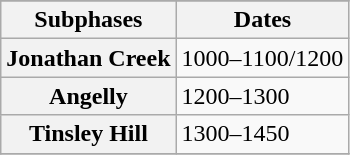<table class="wikitable plainrowheaders">
<tr>
</tr>
<tr>
<th scope="col">Subphases</th>
<th scope="col">Dates</th>
</tr>
<tr>
<th scope="row">Jonathan Creek</th>
<td>1000–1100/1200</td>
</tr>
<tr>
<th scope="row">Angelly</th>
<td>1200–1300</td>
</tr>
<tr>
<th scope="row">Tinsley Hill</th>
<td>1300–1450</td>
</tr>
<tr>
</tr>
</table>
